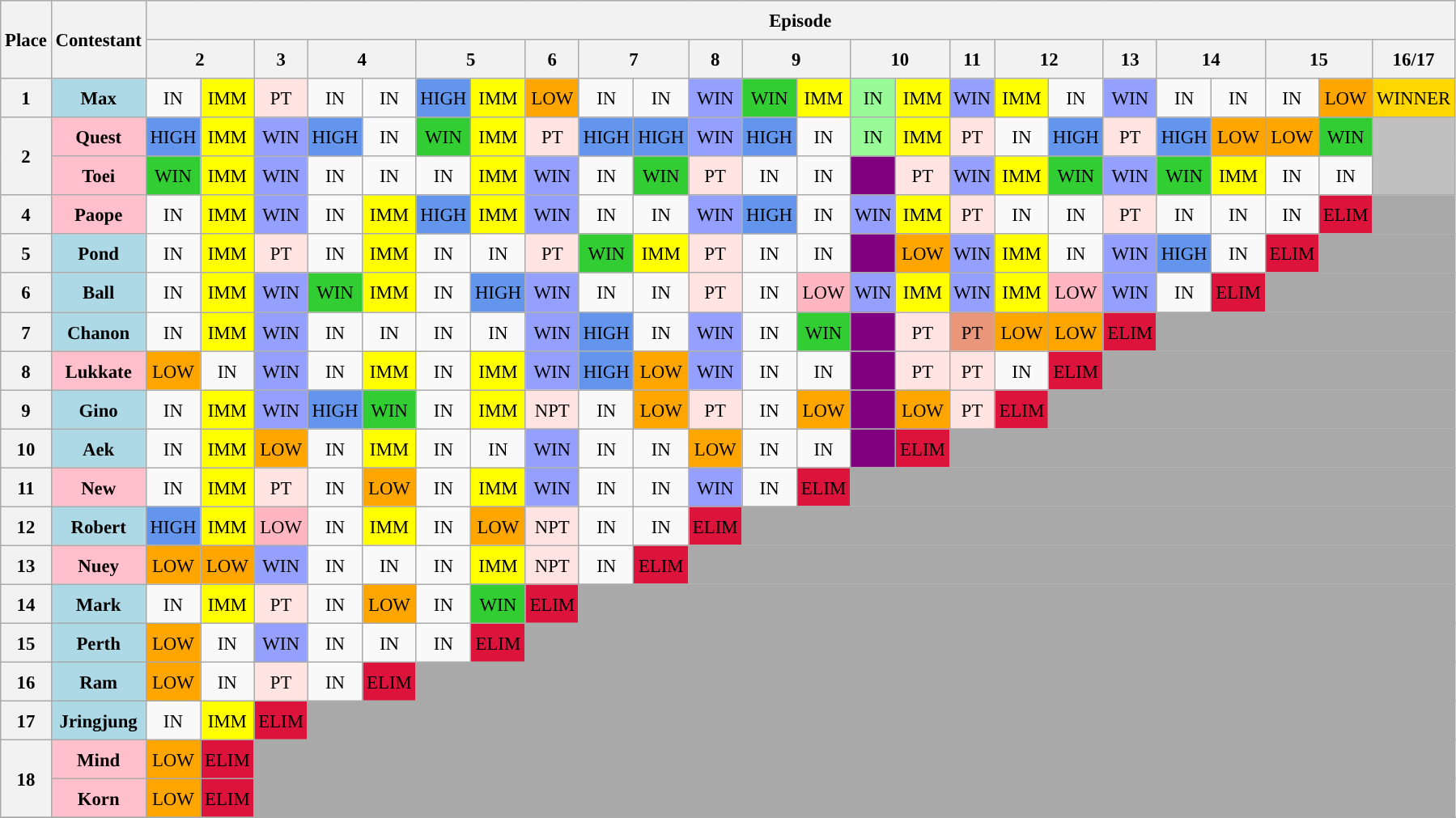<table class="wikitable" style="text-align: center; font-size:95%; line-height:25px;">
<tr>
<th rowspan="2">Place</th>
<th rowspan=2>Contestant</th>
<th colspan="30">Episode</th>
</tr>
<tr>
<th colspan=2>2</th>
<th colspan=1>3</th>
<th colspan=2>4</th>
<th colspan=2>5</th>
<th colspan=1>6</th>
<th colspan=2>7</th>
<th colspan=1>8</th>
<th colspan=2>9</th>
<th colspan=2>10</th>
<th colspan=1>11</th>
<th colspan=2>12</th>
<th colspan=1>13</th>
<th colspan=2>14</th>
<th colspan=2>15</th>
<th colspan=1>16/17</th>
</tr>
<tr>
<th>1</th>
<th style="background:lightblue;">Max</th>
<td>IN</td>
<td style="background:yellow;">IMM</td>
<td style="background:mistyrose;">PT</td>
<td>IN</td>
<td>IN</td>
<td style="background:cornflowerblue;">HIGH</td>
<td style="background:yellow;">IMM</td>
<td style="background:orange;">LOW</td>
<td>IN</td>
<td>IN</td>
<td style="background:#959FFD;">WIN</td>
<td style="background:limegreen;">WIN</td>
<td style="background:yellow;">IMM</td>
<td style="background:palegreen;">IN</td>
<td style="background:yellow;">IMM</td>
<td style="background:#959FFD;">WIN</td>
<td style="background:yellow;">IMM</td>
<td>IN</td>
<td style="background:#959FFD;">WIN</td>
<td>IN</td>
<td>IN</td>
<td>IN</td>
<td style="background:orange;">LOW</td>
<td bgcolor="gold">WINNER</td>
</tr>
<tr>
<th rowspan=2>2</th>
<th style="background:pink;">Quest</th>
<td style="background:cornflowerblue;">HIGH</td>
<td style="background:yellow;">IMM</td>
<td style="background:#959FFD;">WIN</td>
<td style="background:cornflowerblue;">HIGH</td>
<td>IN</td>
<td style="background:limegreen;">WIN</td>
<td style="background:yellow;">IMM</td>
<td style="background:mistyrose;">PT</td>
<td style="background:cornflowerblue;">HIGH</td>
<td style="background:cornflowerblue;">HIGH</td>
<td style="background:#959FFD;">WIN</td>
<td style="background:cornflowerblue;">HIGH</td>
<td>IN</td>
<td style="background:palegreen;">IN</td>
<td style="background:yellow;">IMM</td>
<td style="background:mistyrose;">PT</td>
<td>IN</td>
<td style="background:cornflowerblue;">HIGH</td>
<td style="background:mistyrose;">PT</td>
<td style="background:cornflowerblue;">HIGH</td>
<td style="background:orange;">LOW</td>
<td style="background:orange;">LOW</td>
<td style="background:limegreen;">WIN</td>
<td rowspan=2 bgcolor="silver"></td>
</tr>
<tr>
<th style="background:pink;">Toei</th>
<td style="background:limegreen;">WIN</td>
<td style="background:yellow;">IMM</td>
<td style="background:#959FFD;">WIN</td>
<td>IN</td>
<td>IN</td>
<td>IN</td>
<td style="background:yellow;">IMM</td>
<td style="background:#959FFD;">WIN</td>
<td>IN</td>
<td style="background:limegreen;">WIN</td>
<td style="background:mistyrose;">PT</td>
<td>IN</td>
<td>IN</td>
<td style="background:purple;"></td>
<td style="background:mistyrose;">PT</td>
<td style="background:#959FFD;">WIN</td>
<td style="background:yellow;">IMM</td>
<td style="background:limegreen;">WIN</td>
<td style="background:#959FFD;">WIN</td>
<td style="background:limegreen;">WIN</td>
<td style="background:yellow;">IMM</td>
<td>IN</td>
<td style="background:">IN</td>
</tr>
<tr>
<th>4</th>
<th style="background:pink;">Paope</th>
<td>IN</td>
<td style="background:yellow;">IMM</td>
<td style="background:#959FFD;">WIN</td>
<td>IN</td>
<td style="background:yellow;">IMM</td>
<td style="background:cornflowerblue;">HIGH</td>
<td style="background:yellow;">IMM</td>
<td style="background:#959FFD;">WIN</td>
<td>IN</td>
<td>IN</td>
<td style="background:#959FFD;">WIN</td>
<td style="background:cornflowerblue;">HIGH</td>
<td>IN</td>
<td style="background:#959FFD;">WIN</td>
<td style="background:yellow;">IMM</td>
<td style="background:mistyrose;">PT</td>
<td>IN</td>
<td>IN</td>
<td style="background:mistyrose;">PT</td>
<td>IN</td>
<td>IN</td>
<td>IN</td>
<td style="background:crimson;">ELIM</td>
<td colspan="99" style="background:darkgrey;"></td>
</tr>
<tr>
<th>5</th>
<th style="background:lightblue;">Pond</th>
<td>IN</td>
<td style="background:yellow;">IMM</td>
<td style="background:mistyrose;">PT</td>
<td>IN</td>
<td style="background:yellow;">IMM</td>
<td>IN</td>
<td>IN</td>
<td style="background:mistyrose;">PT</td>
<td style="background:limegreen;">WIN</td>
<td style="background:yellow;">IMM</td>
<td style="background:mistyrose;">PT</td>
<td>IN</td>
<td>IN</td>
<td style="background:purple;"></td>
<td style="background:orange;">LOW</td>
<td style="background:#959FFD;">WIN</td>
<td style="background:yellow;">IMM</td>
<td>IN</td>
<td style="background:#959FFD;">WIN</td>
<td style="background:cornflowerblue;">HIGH</td>
<td>IN</td>
<td style="background:crimson;">ELIM</td>
<td colspan="99" style="background:darkgrey;"></td>
</tr>
<tr>
<th>6</th>
<th style="background:lightblue;">Ball</th>
<td>IN</td>
<td style="background:yellow;">IMM</td>
<td style="background:#959FFD;">WIN</td>
<td style="background:limegreen;">WIN</td>
<td style="background:yellow;">IMM</td>
<td>IN</td>
<td style="background:cornflowerblue;">HIGH</td>
<td style="background:#959FFD;">WIN</td>
<td>IN</td>
<td>IN</td>
<td style="background:mistyrose;">PT</td>
<td>IN</td>
<td style="background:lightpink;">LOW</td>
<td style="background:#959FFD;">WIN</td>
<td style="background:yellow;">IMM</td>
<td style="background:#959FFD;">WIN</td>
<td style="background:yellow;">IMM</td>
<td style="background:lightpink;">LOW</td>
<td style="background:#959FFD;">WIN</td>
<td>IN</td>
<td style="background:crimson;">ELIM</td>
<td colspan="99" style="background:darkgrey;"></td>
</tr>
<tr>
<th>7</th>
<th style="background:lightblue;">Chanon</th>
<td>IN</td>
<td style="background:yellow;">IMM</td>
<td style="background:#959FFD;">WIN</td>
<td>IN</td>
<td>IN</td>
<td>IN</td>
<td>IN</td>
<td style="background:#959FFD;">WIN</td>
<td style="background:cornflowerblue;">HIGH</td>
<td>IN</td>
<td style="background:#959FFD;">WIN</td>
<td>IN</td>
<td style="background:limegreen;">WIN</td>
<td style="background:purple;"></td>
<td style="background:mistyrose;">PT</td>
<td style="background:darksalmon;">PT</td>
<td style="background:orange;">LOW</td>
<td style="background:orange;">LOW</td>
<td style="background:crimson;">ELIM</td>
<td colspan="99" style="background:darkgrey;"></td>
</tr>
<tr>
<th>8</th>
<th style="background:pink;">Lukkate</th>
<td style="background:orange;">LOW</td>
<td>IN</td>
<td style="background:#959FFD;">WIN</td>
<td>IN</td>
<td style="background:yellow;">IMM</td>
<td>IN</td>
<td style="background:yellow;">IMM</td>
<td style="background:#959FFD;">WIN</td>
<td style="background:cornflowerblue;">HIGH</td>
<td style="background:orange;">LOW</td>
<td style="background:#959FFD;">WIN</td>
<td>IN</td>
<td>IN</td>
<td style="background:purple;"></td>
<td style="background:mistyrose;">PT</td>
<td style="background:mistyrose;">PT</td>
<td>IN</td>
<td style="background:crimson;">ELIM</td>
<td colspan="99" style="background:darkgrey;"></td>
</tr>
<tr>
<th>9</th>
<th style="background:lightblue;">Gino</th>
<td>IN</td>
<td style="background:yellow;">IMM</td>
<td style="background:#959FFD;">WIN</td>
<td style="background:cornflowerblue;">HIGH</td>
<td style="background:limegreen;">WIN</td>
<td>IN</td>
<td style="background:yellow;">IMM</td>
<td style="background:mistyrose;">NPT</td>
<td>IN</td>
<td style="background:orange;">LOW</td>
<td style="background:mistyrose;">PT</td>
<td>IN</td>
<td style="background:orange;">LOW</td>
<td style="background:purple;"></td>
<td style="background:orange;">LOW</td>
<td style="background:mistyrose;">PT</td>
<td style="background:crimson;">ELIM</td>
<td colspan="99" style="background:darkgrey;"></td>
</tr>
<tr>
<th>10</th>
<th style="background:lightblue;">Aek</th>
<td>IN</td>
<td style="background:yellow;">IMM</td>
<td style="background:orange;">LOW</td>
<td>IN</td>
<td style="background:yellow;">IMM</td>
<td>IN</td>
<td>IN</td>
<td style="background:#959FFD;">WIN</td>
<td>IN</td>
<td>IN</td>
<td style="background:orange;">LOW</td>
<td>IN</td>
<td>IN</td>
<td style="background:purple;"></td>
<td style="background:crimson;">ELIM</td>
<td colspan="99" style="background:darkgrey;"></td>
</tr>
<tr>
<th>11</th>
<th style="background:pink;">New</th>
<td>IN</td>
<td style="background:yellow;">IMM</td>
<td style="background:mistyrose;">PT</td>
<td>IN</td>
<td style="background:orange;">LOW</td>
<td>IN</td>
<td style="background:yellow;">IMM</td>
<td style="background:#959FFD;">WIN</td>
<td>IN</td>
<td>IN</td>
<td style="background:#959FFD;">WIN</td>
<td>IN</td>
<td style="background:crimson;">ELIM</td>
<td colspan="99" style="background:darkgrey;"></td>
</tr>
<tr>
<th>12</th>
<th style="background:lightblue;">Robert</th>
<td style="background:cornflowerblue;">HIGH</td>
<td style="background:yellow;">IMM</td>
<td style="background:lightpink;">LOW</td>
<td>IN</td>
<td style="background:yellow;">IMM</td>
<td>IN</td>
<td style="background:orange;">LOW</td>
<td style="background:mistyrose;">NPT</td>
<td>IN</td>
<td>IN</td>
<td style="background:crimson;">ELIM</td>
<td colspan="99" style="background:darkgrey;"></td>
</tr>
<tr>
<th>13</th>
<th style="background:pink;">Nuey</th>
<td style="background:orange;">LOW</td>
<td style="background:orange;">LOW</td>
<td style="background:#959FFD;">WIN</td>
<td>IN</td>
<td>IN</td>
<td>IN</td>
<td style="background:yellow;">IMM</td>
<td style="background:mistyrose;">NPT</td>
<td>IN</td>
<td style="background:crimson;">ELIM</td>
<td colspan="99" style="background:darkgrey;"></td>
</tr>
<tr>
<th>14</th>
<th style="background:lightblue;">Mark</th>
<td>IN</td>
<td style="background:yellow;">IMM</td>
<td style="background:mistyrose;">PT</td>
<td>IN</td>
<td style="background:orange;">LOW</td>
<td>IN</td>
<td style="background:limegreen;">WIN</td>
<td style="background:crimson;">ELIM</td>
<td colspan="99" style="background:darkgrey;"></td>
</tr>
<tr>
<th>15</th>
<th style="background:lightblue;">Perth</th>
<td style="background:orange;">LOW</td>
<td>IN</td>
<td style="background:#959FFD;">WIN</td>
<td>IN</td>
<td>IN</td>
<td>IN</td>
<td style="background:crimson;">ELIM</td>
<td colspan="99" style="background:darkgrey;"></td>
</tr>
<tr>
<th>16</th>
<th style="background:lightblue;">Ram</th>
<td style="background:orange;">LOW</td>
<td>IN</td>
<td style="background:mistyrose;">PT</td>
<td>IN</td>
<td style="background:crimson;">ELIM</td>
<td colspan=99 style="background:darkgrey;"></td>
</tr>
<tr>
<th>17</th>
<th style="background:lightblue;">Jringjung</th>
<td>IN</td>
<td style="background:yellow;">IMM</td>
<td style="background:crimson;">ELIM</td>
<td colspan=99 style="background:darkgrey;"></td>
</tr>
<tr>
<th rowspan=2>18</th>
<th style="background:pink;">Mind</th>
<td style="background:orange;">LOW</td>
<td style="background:crimson;">ELIM</td>
<td colspan=99 style="background:darkgrey;"></td>
</tr>
<tr>
<th style="background:pink;">Korn</th>
<td style="background:orange;">LOW</td>
<td style="background:crimson;">ELIM</td>
<td colspan=99 style="background:darkgrey;"></td>
</tr>
<tr>
</tr>
</table>
